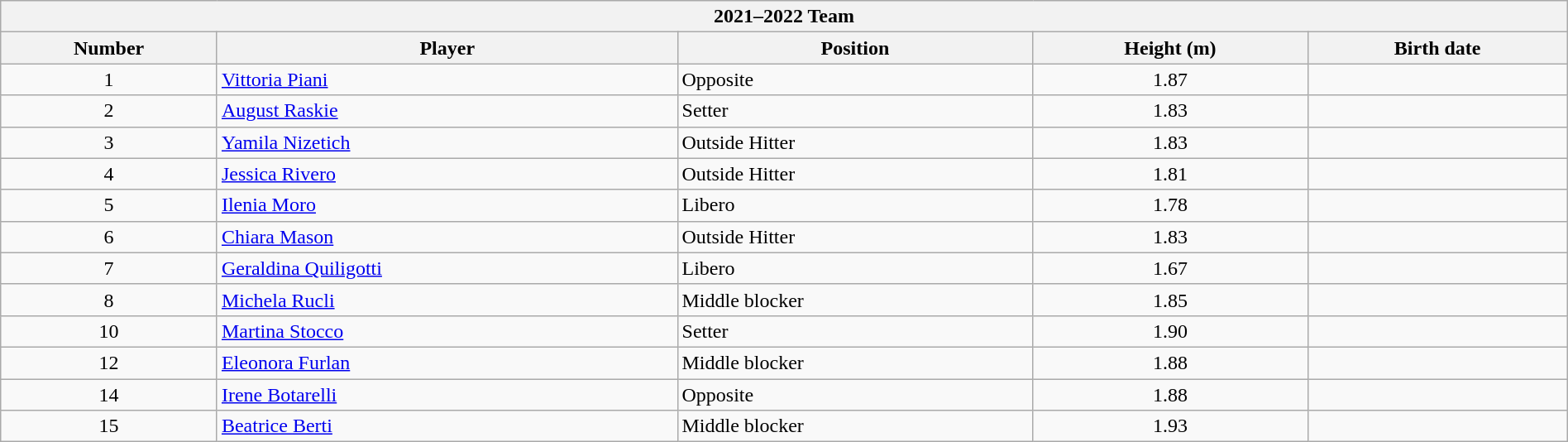<table class="wikitable collapsible collapsed" style="width:100%;">
<tr>
<th colspan=6><strong>2021–2022 Team</strong></th>
</tr>
<tr>
<th>Number</th>
<th>Player</th>
<th>Position</th>
<th>Height (m)</th>
<th>Birth date</th>
</tr>
<tr>
<td align=center>1</td>
<td> <a href='#'>Vittoria Piani</a></td>
<td>Opposite</td>
<td align=center>1.87</td>
<td></td>
</tr>
<tr>
<td align=center>2</td>
<td> <a href='#'>August Raskie</a></td>
<td>Setter</td>
<td align=center>1.83</td>
<td></td>
</tr>
<tr>
<td align=center>3</td>
<td> <a href='#'>Yamila Nizetich</a></td>
<td>Outside Hitter</td>
<td align=center>1.83</td>
<td></td>
</tr>
<tr>
<td align=center>4</td>
<td> <a href='#'>Jessica Rivero</a></td>
<td>Outside Hitter</td>
<td align=center>1.81</td>
<td></td>
</tr>
<tr>
<td align=center>5</td>
<td> <a href='#'>Ilenia Moro</a></td>
<td>Libero</td>
<td align=center>1.78</td>
<td></td>
</tr>
<tr>
<td align=center>6</td>
<td> <a href='#'>Chiara Mason</a></td>
<td>Outside Hitter</td>
<td align=center>1.83</td>
<td></td>
</tr>
<tr>
<td align=center>7</td>
<td> <a href='#'>Geraldina Quiligotti</a></td>
<td>Libero</td>
<td align=center>1.67</td>
<td></td>
</tr>
<tr>
<td align=center>8</td>
<td> <a href='#'>Michela Rucli</a></td>
<td>Middle blocker</td>
<td align=center>1.85</td>
<td></td>
</tr>
<tr>
<td align=center>10</td>
<td> <a href='#'>Martina Stocco</a></td>
<td>Setter</td>
<td align=center>1.90</td>
<td></td>
</tr>
<tr>
<td align=center>12</td>
<td> <a href='#'>Eleonora Furlan</a></td>
<td>Middle blocker</td>
<td align=center>1.88</td>
<td></td>
</tr>
<tr>
<td align=center>14</td>
<td> <a href='#'>Irene Botarelli</a></td>
<td>Opposite</td>
<td align=center>1.88</td>
<td></td>
</tr>
<tr>
<td align=center>15</td>
<td> <a href='#'>Beatrice Berti</a></td>
<td>Middle blocker</td>
<td align=center>1.93</td>
<td></td>
</tr>
</table>
